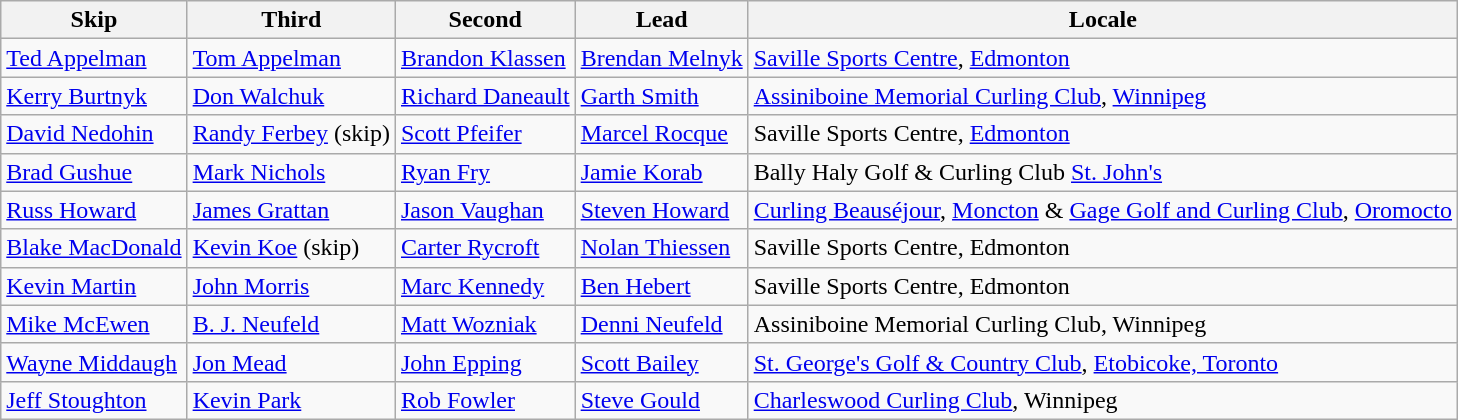<table class="wikitable">
<tr>
<th>Skip</th>
<th>Third</th>
<th>Second</th>
<th>Lead</th>
<th>Locale</th>
</tr>
<tr>
<td><a href='#'>Ted Appelman</a></td>
<td><a href='#'>Tom Appelman</a></td>
<td><a href='#'>Brandon Klassen</a></td>
<td><a href='#'>Brendan Melnyk</a></td>
<td> <a href='#'>Saville Sports Centre</a>, <a href='#'>Edmonton</a></td>
</tr>
<tr>
<td><a href='#'>Kerry Burtnyk</a></td>
<td><a href='#'>Don Walchuk</a></td>
<td><a href='#'>Richard Daneault</a></td>
<td><a href='#'>Garth Smith</a></td>
<td> <a href='#'>Assiniboine Memorial Curling Club</a>, <a href='#'>Winnipeg</a></td>
</tr>
<tr>
<td><a href='#'>David Nedohin</a></td>
<td><a href='#'>Randy Ferbey</a> (skip)</td>
<td><a href='#'>Scott Pfeifer</a></td>
<td><a href='#'>Marcel Rocque</a></td>
<td> Saville Sports Centre, <a href='#'>Edmonton</a></td>
</tr>
<tr>
<td><a href='#'>Brad Gushue</a></td>
<td><a href='#'>Mark Nichols</a></td>
<td><a href='#'>Ryan Fry</a></td>
<td><a href='#'>Jamie Korab</a></td>
<td> Bally Haly Golf & Curling Club <a href='#'>St. John's</a></td>
</tr>
<tr>
<td><a href='#'>Russ Howard</a></td>
<td><a href='#'>James Grattan</a></td>
<td><a href='#'>Jason Vaughan</a></td>
<td><a href='#'>Steven Howard</a></td>
<td> <a href='#'>Curling Beauséjour</a>, <a href='#'>Moncton</a> & <a href='#'>Gage Golf and Curling Club</a>, <a href='#'>Oromocto</a></td>
</tr>
<tr>
<td><a href='#'>Blake MacDonald</a></td>
<td><a href='#'>Kevin Koe</a> (skip)</td>
<td><a href='#'>Carter Rycroft</a></td>
<td><a href='#'>Nolan Thiessen</a></td>
<td> Saville Sports Centre, Edmonton</td>
</tr>
<tr>
<td><a href='#'>Kevin Martin</a></td>
<td><a href='#'>John Morris</a></td>
<td><a href='#'>Marc Kennedy</a></td>
<td><a href='#'>Ben Hebert</a></td>
<td> Saville Sports Centre, Edmonton</td>
</tr>
<tr>
<td><a href='#'>Mike McEwen</a></td>
<td><a href='#'>B. J. Neufeld</a></td>
<td><a href='#'>Matt Wozniak</a></td>
<td><a href='#'>Denni Neufeld</a></td>
<td> Assiniboine Memorial Curling Club, Winnipeg</td>
</tr>
<tr>
<td><a href='#'>Wayne Middaugh</a></td>
<td><a href='#'>Jon Mead</a></td>
<td><a href='#'>John Epping</a></td>
<td><a href='#'>Scott Bailey</a></td>
<td> <a href='#'>St. George's Golf & Country Club</a>, <a href='#'>Etobicoke, Toronto</a></td>
</tr>
<tr>
<td><a href='#'>Jeff Stoughton</a></td>
<td><a href='#'>Kevin Park</a></td>
<td><a href='#'>Rob Fowler</a></td>
<td><a href='#'>Steve Gould</a></td>
<td> <a href='#'>Charleswood Curling Club</a>, Winnipeg</td>
</tr>
</table>
